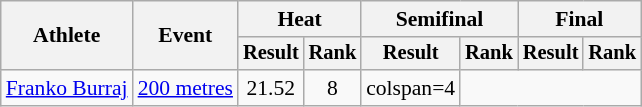<table class="wikitable" style="font-size:90%">
<tr>
<th rowspan="2">Athlete</th>
<th rowspan="2">Event</th>
<th colspan="2">Heat</th>
<th colspan="2">Semifinal</th>
<th colspan="2">Final</th>
</tr>
<tr style="font-size:95%">
<th>Result</th>
<th>Rank</th>
<th>Result</th>
<th>Rank</th>
<th>Result</th>
<th>Rank</th>
</tr>
<tr align=center>
<td align=left><a href='#'>Franko Burraj</a></td>
<td align=left><a href='#'>200 metres</a></td>
<td>21.52</td>
<td>8</td>
<td>colspan=4 </td>
</tr>
</table>
